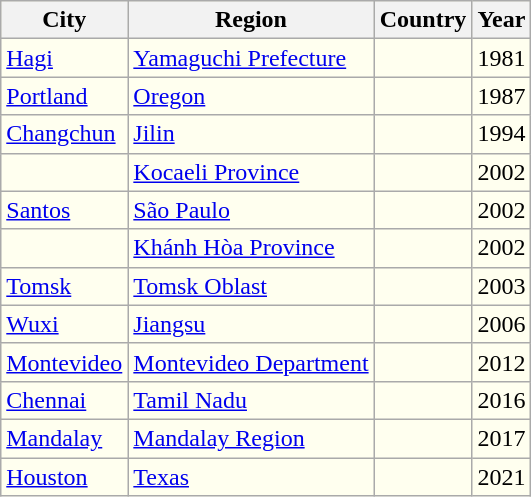<table class="wikitable" style="background:#ffffef; float:left;">
<tr>
<th>City</th>
<th>Region</th>
<th>Country</th>
<th>Year</th>
</tr>
<tr>
<td><a href='#'>Hagi</a></td>
<td><a href='#'>Yamaguchi Prefecture</a></td>
<td></td>
<td>1981</td>
</tr>
<tr>
<td><a href='#'>Portland</a></td>
<td><a href='#'>Oregon</a></td>
<td></td>
<td>1987</td>
</tr>
<tr>
<td><a href='#'>Changchun</a></td>
<td><a href='#'>Jilin</a></td>
<td></td>
<td>1994</td>
</tr>
<tr>
<td></td>
<td><a href='#'>Kocaeli Province</a></td>
<td></td>
<td>2002</td>
</tr>
<tr>
<td><a href='#'>Santos</a></td>
<td><a href='#'>São Paulo</a></td>
<td></td>
<td>2002</td>
</tr>
<tr>
<td></td>
<td><a href='#'>Khánh Hòa Province</a></td>
<td></td>
<td>2002</td>
</tr>
<tr>
<td><a href='#'>Tomsk</a></td>
<td><a href='#'>Tomsk Oblast</a></td>
<td></td>
<td>2003</td>
</tr>
<tr>
<td><a href='#'>Wuxi</a></td>
<td><a href='#'>Jiangsu</a></td>
<td></td>
<td>2006</td>
</tr>
<tr>
<td><a href='#'>Montevideo</a></td>
<td><a href='#'>Montevideo Department</a></td>
<td></td>
<td>2012</td>
</tr>
<tr>
<td><a href='#'>Chennai</a></td>
<td><a href='#'>Tamil Nadu</a></td>
<td></td>
<td>2016</td>
</tr>
<tr>
<td><a href='#'>Mandalay</a></td>
<td><a href='#'>Mandalay Region</a></td>
<td></td>
<td>2017</td>
</tr>
<tr>
<td><a href='#'>Houston</a></td>
<td><a href='#'>Texas</a></td>
<td></td>
<td>2021</td>
</tr>
</table>
